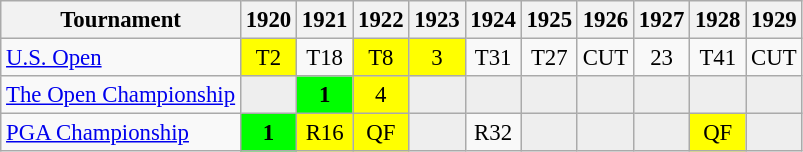<table class="wikitable" style="font-size:95%;text-align:center;">
<tr>
<th>Tournament</th>
<th>1920</th>
<th>1921</th>
<th>1922</th>
<th>1923</th>
<th>1924</th>
<th>1925</th>
<th>1926</th>
<th>1927</th>
<th>1928</th>
<th>1929</th>
</tr>
<tr>
<td align=left><a href='#'>U.S. Open</a></td>
<td style="background:yellow;">T2</td>
<td>T18</td>
<td style="background:yellow;">T8</td>
<td style="background:yellow;">3</td>
<td>T31</td>
<td>T27</td>
<td>CUT</td>
<td>23</td>
<td>T41</td>
<td>CUT</td>
</tr>
<tr>
<td align=left><a href='#'>The Open Championship</a></td>
<td style="background:#eeeeee;"></td>
<td style="background:#0f0;"><strong>1</strong></td>
<td style="background:yellow;">4</td>
<td style="background:#eeeeee;"></td>
<td style="background:#eeeeee;"></td>
<td style="background:#eeeeee;"></td>
<td style="background:#eeeeee;"></td>
<td style="background:#eeeeee;"></td>
<td style="background:#eeeeee;"></td>
<td style="background:#eeeeee;"></td>
</tr>
<tr>
<td align=left><a href='#'>PGA Championship</a></td>
<td style="background:#0f0;"><strong>1</strong></td>
<td style="background:yellow;">R16</td>
<td style="background:yellow;">QF</td>
<td style="background:#eeeeee;"></td>
<td>R32</td>
<td style="background:#eeeeee;"></td>
<td style="background:#eeeeee;"></td>
<td style="background:#eeeeee;"></td>
<td style="background:yellow;">QF</td>
<td style="background:#eeeeee;"></td>
</tr>
</table>
